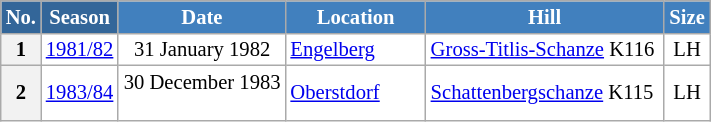<table class="wikitable sortable" style="font-size:86%; line-height:15px; text-align:left; border:grey solid 1px; border-collapse:collapse; background:#ffffff;">
<tr style="background:#efefef;">
<th style="background-color:#369; color:white; width:10px;">No.</th>
<th style="background-color:#369; color:white;  width:30px;">Season</th>
<th style="background-color:#4180be; color:white; width:105px;">Date</th>
<th style="background-color:#4180be; color:white; width:87px;">Location</th>
<th style="background-color:#4180be; color:white; width:152px;">Hill</th>
<th style="background-color:#4180be; color:white; width:25px;">Size</th>
</tr>
<tr>
<th scope=row style="text-align:center;">1</th>
<td align=center><a href='#'>1981/82</a></td>
<td align=right>31 January 1982  </td>
<td> <a href='#'>Engelberg</a></td>
<td><a href='#'>Gross-Titlis-Schanze</a> K116</td>
<td align=center>LH</td>
</tr>
<tr>
<th scope=row style="text-align:center;">2</th>
<td align=center><a href='#'>1983/84</a></td>
<td align=right>30 December 1983  </td>
<td> <a href='#'>Oberstdorf</a></td>
<td><a href='#'>Schattenbergschanze</a> K115</td>
<td align=center>LH</td>
</tr>
</table>
